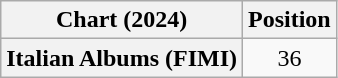<table class="wikitable plainrowheaders" style="text-align:center">
<tr>
<th scope="col">Chart (2024)</th>
<th scope="col">Position</th>
</tr>
<tr>
<th scope="row">Italian Albums (FIMI)</th>
<td>36</td>
</tr>
</table>
